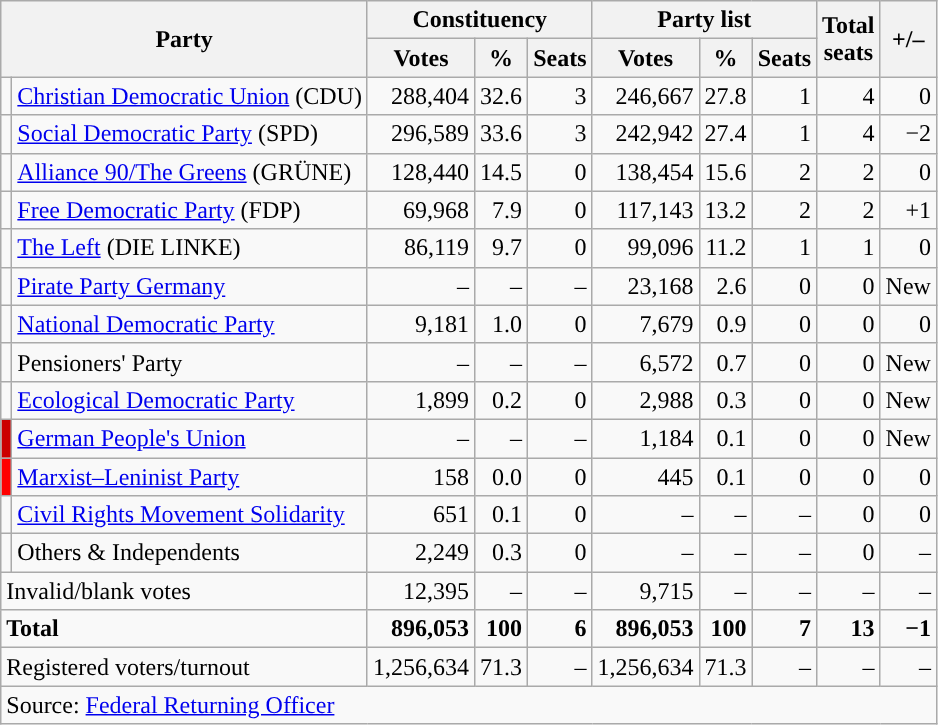<table class="wikitable" style="text-align:right">
<tr>
<th colspan="2" rowspan="2">Party</th>
<th colspan="3">Constituency</th>
<th colspan="3">Party list</th>
<th rowspan="2">Total<br>seats</th>
<th rowspan="2">+/–</th>
</tr>
<tr>
<th>Votes</th>
<th>%</th>
<th>Seats</th>
<th>Votes</th>
<th>%</th>
<th>Seats</th>
</tr>
<tr>
<td></td>
<td align="left"><a href='#'>Christian Democratic Union</a> (CDU)</td>
<td>288,404</td>
<td>32.6</td>
<td>3</td>
<td>246,667</td>
<td>27.8</td>
<td>1</td>
<td>4</td>
<td>0</td>
</tr>
<tr>
<td></td>
<td align="left"><a href='#'>Social Democratic Party</a> (SPD)</td>
<td>296,589</td>
<td>33.6</td>
<td>3</td>
<td>242,942</td>
<td>27.4</td>
<td>1</td>
<td>4</td>
<td>−2</td>
</tr>
<tr>
<td></td>
<td align="left"><a href='#'>Alliance 90/The Greens</a> (GRÜNE)</td>
<td>128,440</td>
<td>14.5</td>
<td>0</td>
<td>138,454</td>
<td>15.6</td>
<td>2</td>
<td>2</td>
<td>0</td>
</tr>
<tr>
<td></td>
<td align="left"><a href='#'>Free Democratic Party</a> (FDP)</td>
<td>69,968</td>
<td>7.9</td>
<td>0</td>
<td>117,143</td>
<td>13.2</td>
<td>2</td>
<td>2</td>
<td>+1</td>
</tr>
<tr>
<td></td>
<td align="left"><a href='#'>The Left</a> (DIE LINKE)</td>
<td>86,119</td>
<td>9.7</td>
<td>0</td>
<td>99,096</td>
<td>11.2</td>
<td>1</td>
<td>1</td>
<td>0</td>
</tr>
<tr>
<td style="background-color:"></td>
<td align="left"><a href='#'>Pirate Party Germany</a></td>
<td>–</td>
<td>–</td>
<td>–</td>
<td>23,168</td>
<td>2.6</td>
<td>0</td>
<td>0</td>
<td>New</td>
</tr>
<tr>
<td style="background-color:"></td>
<td align="left"><a href='#'>National Democratic Party</a></td>
<td>9,181</td>
<td>1.0</td>
<td>0</td>
<td>7,679</td>
<td>0.9</td>
<td>0</td>
<td>0</td>
<td>0</td>
</tr>
<tr>
<td></td>
<td align="left">Pensioners' Party</td>
<td>–</td>
<td>–</td>
<td>–</td>
<td>6,572</td>
<td>0.7</td>
<td>0</td>
<td>0</td>
<td>New</td>
</tr>
<tr>
<td style="background-color:"></td>
<td align="left"><a href='#'>Ecological Democratic Party</a></td>
<td>1,899</td>
<td>0.2</td>
<td>0</td>
<td>2,988</td>
<td>0.3</td>
<td>0</td>
<td>0</td>
<td>New</td>
</tr>
<tr>
<td style="background-color:#CC0000"></td>
<td align="left"><a href='#'>German People's Union</a></td>
<td>–</td>
<td>–</td>
<td>–</td>
<td>1,184</td>
<td>0.1</td>
<td>0</td>
<td>0</td>
<td>New</td>
</tr>
<tr>
<td style="background-color:red"></td>
<td align="left"><a href='#'>Marxist–Leninist Party</a></td>
<td>158</td>
<td>0.0</td>
<td>0</td>
<td>445</td>
<td>0.1</td>
<td>0</td>
<td>0</td>
<td>0</td>
</tr>
<tr>
<td></td>
<td align="left"><a href='#'>Civil Rights Movement Solidarity</a></td>
<td>651</td>
<td>0.1</td>
<td>0</td>
<td>–</td>
<td>–</td>
<td>–</td>
<td>0</td>
<td>0</td>
</tr>
<tr>
<td></td>
<td align="left">Others & Independents</td>
<td>2,249</td>
<td>0.3</td>
<td>0</td>
<td>–</td>
<td>–</td>
<td>–</td>
<td>0</td>
<td>–</td>
</tr>
<tr>
<td colspan="2" align="left">Invalid/blank votes</td>
<td>12,395</td>
<td>–</td>
<td>–</td>
<td>9,715</td>
<td>–</td>
<td>–</td>
<td>–</td>
<td>–</td>
</tr>
<tr>
<td colspan="2" align="left"><strong>Total</strong></td>
<td><strong>896,053</strong></td>
<td><strong>100</strong></td>
<td><strong>6</strong></td>
<td><strong>896,053</strong></td>
<td><strong>100</strong></td>
<td><strong>7</strong></td>
<td><strong>13</strong></td>
<td><strong>−1</strong></td>
</tr>
<tr>
<td colspan="2" align="left">Registered voters/turnout</td>
<td>1,256,634</td>
<td>71.3</td>
<td>–</td>
<td>1,256,634</td>
<td>71.3</td>
<td>–</td>
<td>–</td>
<td>–</td>
</tr>
<tr>
<td colspan="10" align="left">Source: <a href='#'>Federal Returning Officer</a></td>
</tr>
</table>
